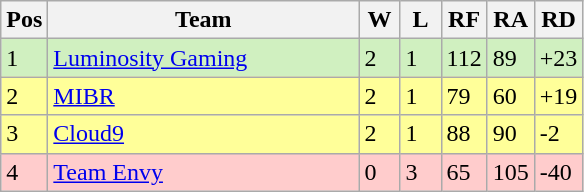<table class="wikitable">
<tr>
<th width="20">Pos</th>
<th width="200">Team</th>
<th width="20">W</th>
<th width="20">L</th>
<th width="20">RF</th>
<th width="20">RA</th>
<th width="20">RD</th>
</tr>
<tr style="background: #D0F0C0;">
<td>1</td>
<td><a href='#'>Luminosity Gaming</a></td>
<td>2</td>
<td>1</td>
<td>112</td>
<td>89</td>
<td>+23</td>
</tr>
<tr style="background: #FFFF99;">
<td>2</td>
<td><a href='#'>MIBR</a></td>
<td>2</td>
<td>1</td>
<td>79</td>
<td>60</td>
<td>+19</td>
</tr>
<tr style="background: #FFFF99;">
<td>3</td>
<td><a href='#'>Cloud9</a></td>
<td>2</td>
<td>1</td>
<td>88</td>
<td>90</td>
<td>-2</td>
</tr>
<tr style="background: #FFCCCC;">
<td>4</td>
<td><a href='#'>Team Envy</a></td>
<td>0</td>
<td>3</td>
<td>65</td>
<td>105</td>
<td>-40</td>
</tr>
</table>
